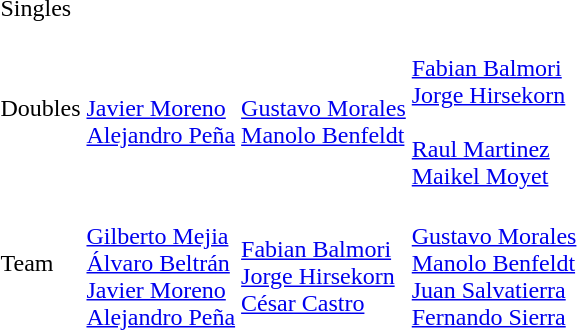<table>
<tr>
<td>Singles</td>
<td></td>
<td></td>
<td><br></td>
</tr>
<tr>
<td>Doubles</td>
<td><br><a href='#'>Javier Moreno</a><br><a href='#'>Alejandro Peña</a></td>
<td><br><a href='#'>Gustavo Morales</a><br><a href='#'>Manolo Benfeldt</a></td>
<td><br><a href='#'>Fabian Balmori</a><br><a href='#'>Jorge Hirsekorn</a><br><br><a href='#'>Raul Martinez</a><br><a href='#'>Maikel Moyet</a></td>
</tr>
<tr>
<td>Team</td>
<td><br><a href='#'>Gilberto Mejia</a><br><a href='#'>Álvaro Beltrán</a><br><a href='#'>Javier Moreno</a><br><a href='#'>Alejandro Peña</a></td>
<td><br><a href='#'>Fabian Balmori</a><br><a href='#'>Jorge Hirsekorn</a><br><a href='#'>César Castro</a></td>
<td><br><a href='#'>Gustavo Morales</a><br><a href='#'>Manolo Benfeldt</a><br><a href='#'>Juan Salvatierra</a><br><a href='#'>Fernando Sierra</a></td>
</tr>
</table>
